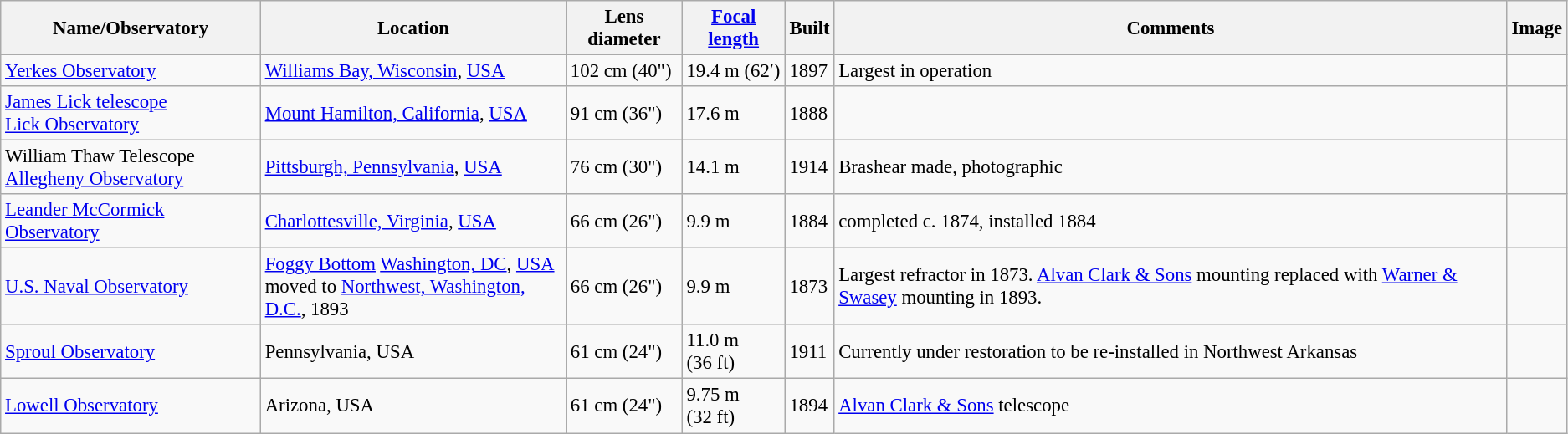<table class="wikitable sortable" style="font-size:95%;">
<tr>
<th width="200px">Name/Observatory</th>
<th>Location</th>
<th>Lens diameter</th>
<th><a href='#'>Focal length</a></th>
<th>Built</th>
<th>Comments</th>
<th>Image</th>
</tr>
<tr>
<td><a href='#'>Yerkes Observatory</a></td>
<td><a href='#'>Williams Bay, Wisconsin</a>, <a href='#'>USA</a></td>
<td>102 cm (40")</td>
<td>19.4 m (62′)</td>
<td>1897</td>
<td>Largest in operation</td>
<td></td>
</tr>
<tr>
<td><a href='#'>James Lick telescope</a><br><a href='#'>Lick Observatory</a></td>
<td><a href='#'>Mount Hamilton, California</a>, <a href='#'>USA</a></td>
<td>91 cm (36")</td>
<td>17.6 m</td>
<td>1888</td>
<td> </td>
<td></td>
</tr>
<tr>
<td>William Thaw Telescope <br><a href='#'>Allegheny Observatory</a></td>
<td><a href='#'>Pittsburgh, Pennsylvania</a>, <a href='#'>USA</a></td>
<td>76 cm (30")</td>
<td>14.1 m</td>
<td>1914</td>
<td>Brashear made, photographic</td>
<td></td>
</tr>
<tr>
<td><a href='#'>Leander McCormick Observatory</a></td>
<td><a href='#'>Charlottesville, Virginia</a>, <a href='#'>USA</a></td>
<td>66 cm (26")</td>
<td>9.9 m</td>
<td>1884</td>
<td>completed c. 1874, installed 1884</td>
<td></td>
</tr>
<tr>
<td><a href='#'>U.S. Naval Observatory</a></td>
<td><a href='#'>Foggy Bottom</a> <a href='#'>Washington, DC</a>, <a href='#'>USA</a> <br> moved to <a href='#'>Northwest, Washington, D.C.</a>, 1893</td>
<td>66 cm (26")</td>
<td>9.9 m</td>
<td>1873</td>
<td>Largest refractor in 1873. <a href='#'>Alvan Clark & Sons</a> mounting replaced with <a href='#'>Warner & Swasey</a> mounting in 1893.</td>
<td></td>
</tr>
<tr>
<td><a href='#'>Sproul Observatory</a></td>
<td>Pennsylvania, USA</td>
<td>61 cm (24")</td>
<td>11.0 m (36 ft)</td>
<td>1911</td>
<td>Currently under restoration to be re-installed in Northwest Arkansas</td>
<td></td>
</tr>
<tr>
<td><a href='#'>Lowell Observatory</a></td>
<td>Arizona, USA</td>
<td>61 cm (24")</td>
<td>9.75 m (32 ft)</td>
<td>1894</td>
<td><a href='#'>Alvan Clark & Sons</a> telescope</td>
<td></td>
</tr>
</table>
